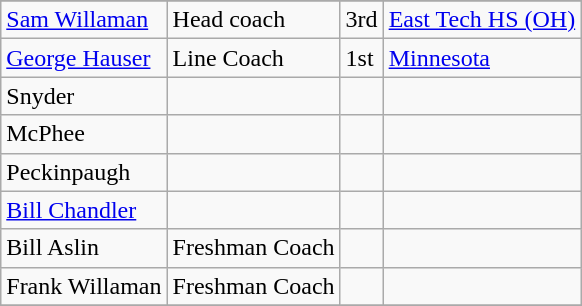<table class="wikitable">
<tr>
</tr>
<tr>
<td><a href='#'>Sam Willaman</a></td>
<td>Head coach</td>
<td>3rd</td>
<td><a href='#'>East Tech HS (OH)</a></td>
</tr>
<tr>
<td><a href='#'>George Hauser</a></td>
<td>Line Coach</td>
<td>1st</td>
<td><a href='#'>Minnesota</a></td>
</tr>
<tr>
<td>Snyder</td>
<td></td>
<td></td>
<td></td>
</tr>
<tr>
<td>McPhee</td>
<td></td>
<td></td>
<td></td>
</tr>
<tr>
<td>Peckinpaugh</td>
<td></td>
<td></td>
<td></td>
</tr>
<tr>
<td><a href='#'>Bill Chandler</a></td>
<td></td>
<td></td>
<td></td>
</tr>
<tr>
<td>Bill Aslin</td>
<td>Freshman Coach</td>
<td></td>
<td></td>
</tr>
<tr>
<td>Frank Willaman</td>
<td>Freshman Coach</td>
<td></td>
<td></td>
</tr>
<tr>
</tr>
</table>
